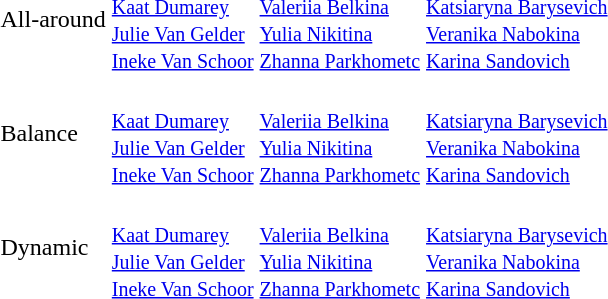<table>
<tr>
<td>All-around<br></td>
<td><br><small><a href='#'>Kaat Dumarey</a><br><a href='#'>Julie Van Gelder</a><br><a href='#'>Ineke Van Schoor</a></small></td>
<td><br><small><a href='#'>Valeriia Belkina</a><br><a href='#'>Yulia Nikitina</a><br><a href='#'>Zhanna Parkhometc</a></small></td>
<td><br><small><a href='#'>Katsiaryna Barysevich</a><br><a href='#'>Veranika Nabokina</a><br><a href='#'>Karina Sandovich</a></small></td>
</tr>
<tr>
<td>Balance<br></td>
<td><br><small><a href='#'>Kaat Dumarey</a><br><a href='#'>Julie Van Gelder</a><br><a href='#'>Ineke Van Schoor</a></small></td>
<td><br><small><a href='#'>Valeriia Belkina</a><br><a href='#'>Yulia Nikitina</a><br><a href='#'>Zhanna Parkhometc</a></small></td>
<td><br><small><a href='#'>Katsiaryna Barysevich</a><br><a href='#'>Veranika Nabokina</a><br><a href='#'>Karina Sandovich</a></small></td>
</tr>
<tr>
<td>Dynamic<br></td>
<td><br><small><a href='#'>Kaat Dumarey</a><br><a href='#'>Julie Van Gelder</a><br><a href='#'>Ineke Van Schoor</a></small></td>
<td><br><small><a href='#'>Valeriia Belkina</a><br><a href='#'>Yulia Nikitina</a><br><a href='#'>Zhanna Parkhometc</a></small></td>
<td><br><small><a href='#'>Katsiaryna Barysevich</a><br><a href='#'>Veranika Nabokina</a><br><a href='#'>Karina Sandovich</a></small></td>
</tr>
</table>
